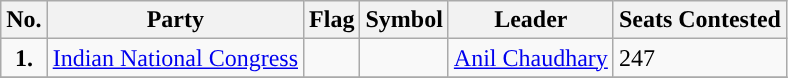<table class="wikitable" "width="50%">
<tr>
<th>No.</th>
<th>Party</th>
<th>Flag</th>
<th>Symbol</th>
<th>Leader</th>
<th>Seats Contested</th>
</tr>
<tr>
<td ! style="text-align:center; background:"><strong>1.</strong></td>
<td><a href='#'>Indian National Congress</a></td>
<td></td>
<td></td>
<td><a href='#'>Anil Chaudhary</a></td>
<td>247</td>
</tr>
<tr>
</tr>
</table>
